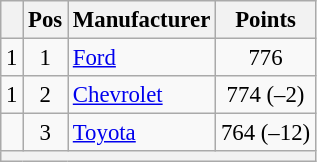<table class="wikitable" style="font-size: 95%">
<tr>
<th></th>
<th>Pos</th>
<th>Manufacturer</th>
<th>Points</th>
</tr>
<tr>
<td align="left"> 1</td>
<td style="text-align:center;">1</td>
<td><a href='#'>Ford</a></td>
<td style="text-align:center;">776</td>
</tr>
<tr>
<td align="left"> 1</td>
<td style="text-align:center;">2</td>
<td><a href='#'>Chevrolet</a></td>
<td style="text-align:center;">774 (–2)</td>
</tr>
<tr>
<td align="left"></td>
<td style="text-align:center;">3</td>
<td><a href='#'>Toyota</a></td>
<td style="text-align:center;">764 (–12)</td>
</tr>
<tr class="sortbottom">
<th colspan="9"></th>
</tr>
</table>
